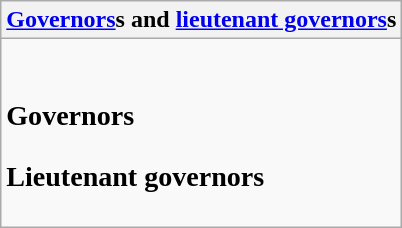<table class="wikitable collapsible collapsed">
<tr>
<th><a href='#'>Governors</a>s and <a href='#'>lieutenant governors</a>s</th>
</tr>
<tr>
<td><br><h3>Governors</h3><h3>Lieutenant governors</h3></td>
</tr>
</table>
